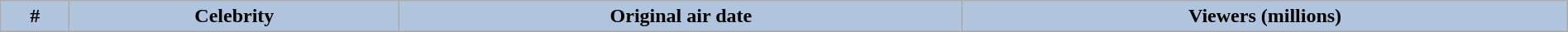<table class="wikitable plainrowheaders sortable" style="width:100%; margin:auto; background:#fff;">
<tr style="background:#b0c4de;">
<th scope="col" style="background:#b0c4de; width:3em;">#</th>
<th scope="col" style="background:#b0c4de;">Celebrity</th>
<th scope="col" style="background:#b0c4de;">Original air date</th>
<th scope="col" style="background:#b0c4de;">Viewers (millions)<br>






</th>
</tr>
</table>
